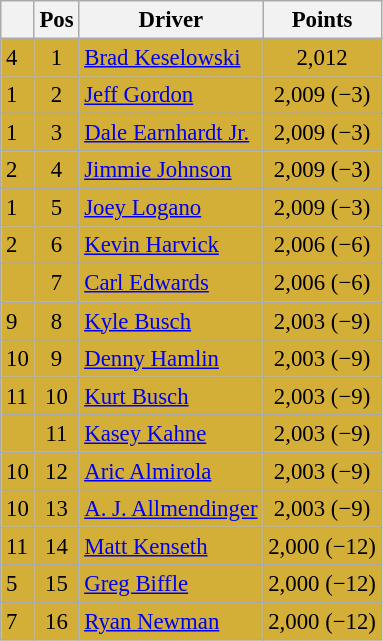<table class="wikitable" style="font-size: 95%;">
<tr>
<th></th>
<th>Pos</th>
<th>Driver</th>
<th>Points</th>
</tr>
<tr style="background:#D4AF37;">
<td align="left"> 4</td>
<td style="text-align:center;">1</td>
<td><a href='#'>Brad Keselowski</a></td>
<td style="text-align:center;">2,012</td>
</tr>
<tr style="background:#D4AF37;">
<td align="left"> 1</td>
<td style="text-align:center;">2</td>
<td><a href='#'>Jeff Gordon</a></td>
<td style="text-align:center;">2,009 (−3)</td>
</tr>
<tr style="background:#D4AF37;">
<td align="left"> 1</td>
<td style="text-align:center;">3</td>
<td><a href='#'>Dale Earnhardt Jr.</a></td>
<td style="text-align:center;">2,009 (−3)</td>
</tr>
<tr style="background:#D4AF37;">
<td align="left"> 2</td>
<td style="text-align:center;">4</td>
<td><a href='#'>Jimmie Johnson</a></td>
<td style="text-align:center;">2,009 (−3)</td>
</tr>
<tr style="background:#D4AF37;">
<td align="left"> 1</td>
<td style="text-align:center;">5</td>
<td><a href='#'>Joey Logano</a></td>
<td style="text-align:center;">2,009 (−3)</td>
</tr>
<tr style="background:#D4AF37;">
<td align="left"> 2</td>
<td style="text-align:center;">6</td>
<td><a href='#'>Kevin Harvick</a></td>
<td style="text-align:center;">2,006 (−6)</td>
</tr>
<tr style="background:#D4AF37;">
<td align="left"></td>
<td style="text-align:center;">7</td>
<td><a href='#'>Carl Edwards</a></td>
<td style="text-align:center;">2,006 (−6)</td>
</tr>
<tr style="background:#D4AF37;">
<td align="left"> 9</td>
<td style="text-align:center;">8</td>
<td><a href='#'>Kyle Busch</a></td>
<td style="text-align:center;">2,003 (−9)</td>
</tr>
<tr style="background:#D4AF37;">
<td align="left"> 10</td>
<td style="text-align:center;">9</td>
<td><a href='#'>Denny Hamlin</a></td>
<td style="text-align:center;">2,003 (−9)</td>
</tr>
<tr style="background:#D4AF37;">
<td align="left"> 11</td>
<td style="text-align:center;">10</td>
<td><a href='#'>Kurt Busch</a></td>
<td style="text-align:center;">2,003 (−9)</td>
</tr>
<tr style="background:#D4AF37;">
<td align="left"></td>
<td style="text-align:center;">11</td>
<td><a href='#'>Kasey Kahne</a></td>
<td style="text-align:center;">2,003 (−9)</td>
</tr>
<tr style="background:#D4AF37;">
<td align="left"> 10</td>
<td style="text-align:center;">12</td>
<td><a href='#'>Aric Almirola</a></td>
<td style="text-align:center;">2,003 (−9)</td>
</tr>
<tr style="background:#D4AF37;">
<td align="left"> 10</td>
<td style="text-align:center;">13</td>
<td><a href='#'>A. J. Allmendinger</a></td>
<td style="text-align:center;">2,003 (−9)</td>
</tr>
<tr style="background:#D4AF37;">
<td align="left"> 11</td>
<td style="text-align:center;">14</td>
<td><a href='#'>Matt Kenseth</a></td>
<td style="text-align:center;">2,000 (−12)</td>
</tr>
<tr style="background:#D4AF37;">
<td align="left"> 5</td>
<td style="text-align:center;">15</td>
<td><a href='#'>Greg Biffle</a></td>
<td style="text-align:center;">2,000 (−12)</td>
</tr>
<tr style="background:#D4AF37;">
<td align="left"> 7</td>
<td style="text-align:center;">16</td>
<td><a href='#'>Ryan Newman</a></td>
<td style="text-align:center;">2,000 (−12)</td>
</tr>
</table>
